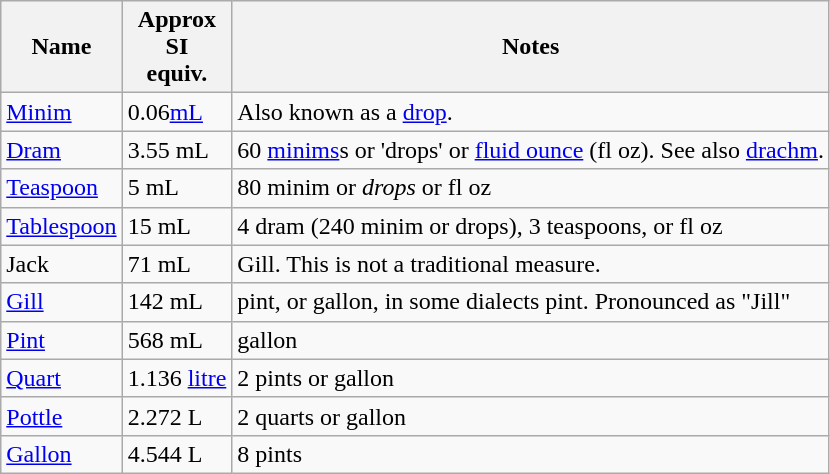<table class="wikitable">
<tr>
<th>Name</th>
<th>Approx<br>SI<br>equiv.</th>
<th>Notes</th>
</tr>
<tr>
<td><a href='#'>Minim</a></td>
<td>0.06<a href='#'>mL</a></td>
<td>Also known as a <a href='#'>drop</a>. </td>
</tr>
<tr>
<td><a href='#'>Dram</a></td>
<td>3.55 mL</td>
<td>60 <a href='#'>minims</a>s or 'drops' or  <a href='#'>fluid ounce</a> (fl oz). See also <a href='#'>drachm</a>.</td>
</tr>
<tr>
<td><a href='#'>Teaspoon</a></td>
<td>5 mL</td>
<td>80 minim or <em>drops</em> or  fl oz</td>
</tr>
<tr>
<td><a href='#'>Tablespoon</a></td>
<td>15 mL</td>
<td>4 dram (240 minim or drops), 3 teaspoons, or  fl oz</td>
</tr>
<tr>
<td>Jack</td>
<td>71 mL</td>
<td> Gill. This is not a traditional measure.</td>
</tr>
<tr>
<td><a href='#'>Gill</a></td>
<td>142 mL</td>
<td> pint, or  gallon, in some dialects  pint. Pronounced as "Jill"</td>
</tr>
<tr>
<td><a href='#'>Pint</a></td>
<td>568 mL</td>
<td> gallon </td>
</tr>
<tr>
<td><a href='#'>Quart</a></td>
<td>1.136 <a href='#'>litre</a></td>
<td>2 pints or  gallon</td>
</tr>
<tr>
<td><a href='#'>Pottle</a></td>
<td>2.272 L</td>
<td>2 quarts or  gallon</td>
</tr>
<tr>
<td><a href='#'>Gallon</a></td>
<td>4.544 L</td>
<td>8 pints</td>
</tr>
</table>
